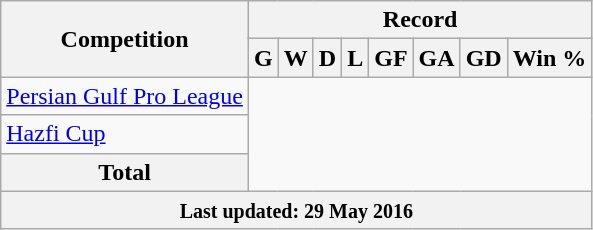<table class="wikitable" style="text-align: center">
<tr>
<th rowspan= 2>Competition</th>
<th colspan= 9>Record</th>
</tr>
<tr>
<th>G</th>
<th>W</th>
<th>D</th>
<th>L</th>
<th>GF</th>
<th>GA</th>
<th>GD</th>
<th>Win %</th>
</tr>
<tr>
<td style="text-align: left"><a href='#'>Persian Gulf Pro League</a><br></td>
</tr>
<tr>
<td style="text-align: left"><a href='#'>Hazfi Cup</a><br></td>
</tr>
<tr>
<th>Total<br></th>
</tr>
<tr>
<th colspan="19"><small>Last updated: 29 May 2016</small></th>
</tr>
</table>
